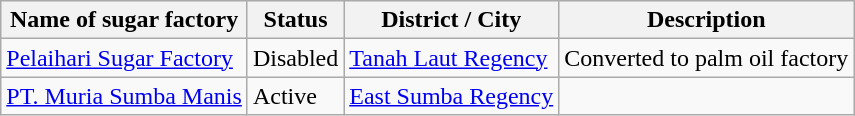<table class="wikitable">
<tr>
<th>Name of sugar factory</th>
<th>Status</th>
<th>District / City</th>
<th>Description</th>
</tr>
<tr>
<td><a href='#'>Pelaihari Sugar Factory</a></td>
<td>Disabled</td>
<td><a href='#'>Tanah Laut Regency</a></td>
<td>Converted to palm oil factory</td>
</tr>
<tr>
<td><a href='#'>PT. Muria Sumba Manis</a></td>
<td>Active</td>
<td><a href='#'>East Sumba Regency</a></td>
<td></td>
</tr>
</table>
